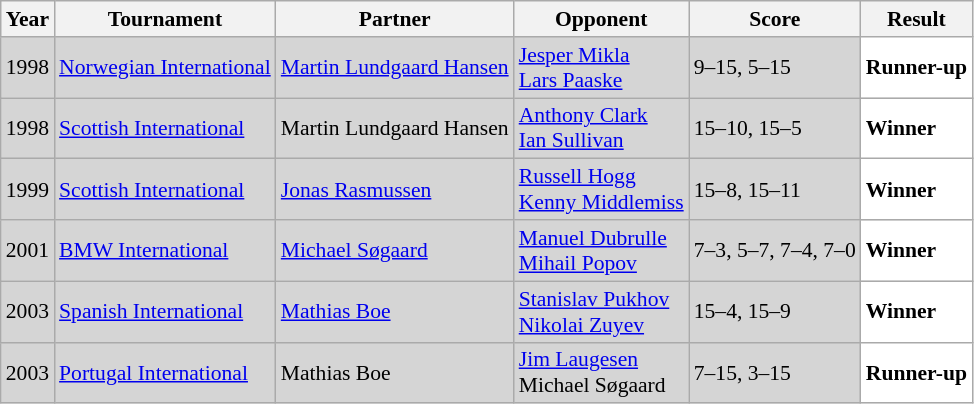<table class="sortable wikitable" style="font-size: 90%;">
<tr>
<th>Year</th>
<th>Tournament</th>
<th>Partner</th>
<th>Opponent</th>
<th>Score</th>
<th>Result</th>
</tr>
<tr style="background:#D5D5D5">
<td align="center">1998</td>
<td align="left"><a href='#'>Norwegian International</a></td>
<td align="left"> <a href='#'>Martin Lundgaard Hansen</a></td>
<td align="left"> <a href='#'>Jesper Mikla</a><br> <a href='#'>Lars Paaske</a></td>
<td align="left">9–15, 5–15</td>
<td style="text-align:left; background:white"> <strong>Runner-up</strong></td>
</tr>
<tr style="background:#D5D5D5">
<td align="center">1998</td>
<td align="left"><a href='#'>Scottish International</a></td>
<td align="left"> Martin Lundgaard Hansen</td>
<td align="left"> <a href='#'>Anthony Clark</a><br> <a href='#'>Ian Sullivan</a></td>
<td align="left">15–10, 15–5</td>
<td style="text-align:left; background:white"> <strong>Winner</strong></td>
</tr>
<tr style="background:#D5D5D5">
<td align="center">1999</td>
<td align="left"><a href='#'>Scottish International</a></td>
<td align="left"> <a href='#'>Jonas Rasmussen</a></td>
<td align="left"> <a href='#'>Russell Hogg</a><br> <a href='#'>Kenny Middlemiss</a></td>
<td align="left">15–8, 15–11</td>
<td style="text-align:left; background:white"> <strong>Winner</strong></td>
</tr>
<tr style="background:#D5D5D5">
<td align="center">2001</td>
<td align="left"><a href='#'>BMW International</a></td>
<td align="left"> <a href='#'>Michael Søgaard</a></td>
<td align="left"> <a href='#'>Manuel Dubrulle</a><br> <a href='#'>Mihail Popov</a></td>
<td align="left">7–3, 5–7, 7–4, 7–0</td>
<td style="text-align:left; background:white"> <strong>Winner</strong></td>
</tr>
<tr style="background:#D5D5D5">
<td align="center">2003</td>
<td align="left"><a href='#'>Spanish International</a></td>
<td align="left"> <a href='#'>Mathias Boe</a></td>
<td align="left"> <a href='#'>Stanislav Pukhov</a><br> <a href='#'>Nikolai Zuyev</a></td>
<td align="left">15–4, 15–9</td>
<td style="text-align:left; background:white"> <strong>Winner</strong></td>
</tr>
<tr style="background:#D5D5D5">
<td align="center">2003</td>
<td align="left"><a href='#'>Portugal International</a></td>
<td align="left"> Mathias Boe</td>
<td align="left"> <a href='#'>Jim Laugesen</a><br> Michael Søgaard</td>
<td align="left">7–15, 3–15</td>
<td style="text-align:left; background:white"> <strong>Runner-up</strong></td>
</tr>
</table>
